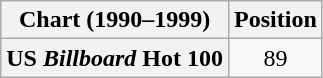<table class="wikitable plainrowheaders" style="text-align:center">
<tr>
<th>Chart (1990–1999)</th>
<th>Position</th>
</tr>
<tr>
<th scope="row">US <em>Billboard</em> Hot 100</th>
<td>89</td>
</tr>
</table>
